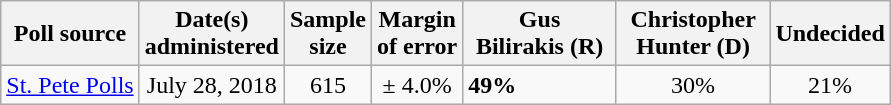<table class="wikitable">
<tr>
<th>Poll source</th>
<th>Date(s)<br>administered</th>
<th>Sample<br>size</th>
<th>Margin<br>of error</th>
<th style="width:95px;">Gus<br>Bilirakis (R)</th>
<th style="width:95px;">Christopher<br>Hunter (D)</th>
<th>Undecided</th>
</tr>
<tr>
<td><a href='#'>St. Pete Polls</a></td>
<td align=center>July 28, 2018</td>
<td align=center>615</td>
<td align=center>± 4.0%</td>
<td><strong>49%</strong></td>
<td align=center>30%</td>
<td align=center>21%</td>
</tr>
</table>
